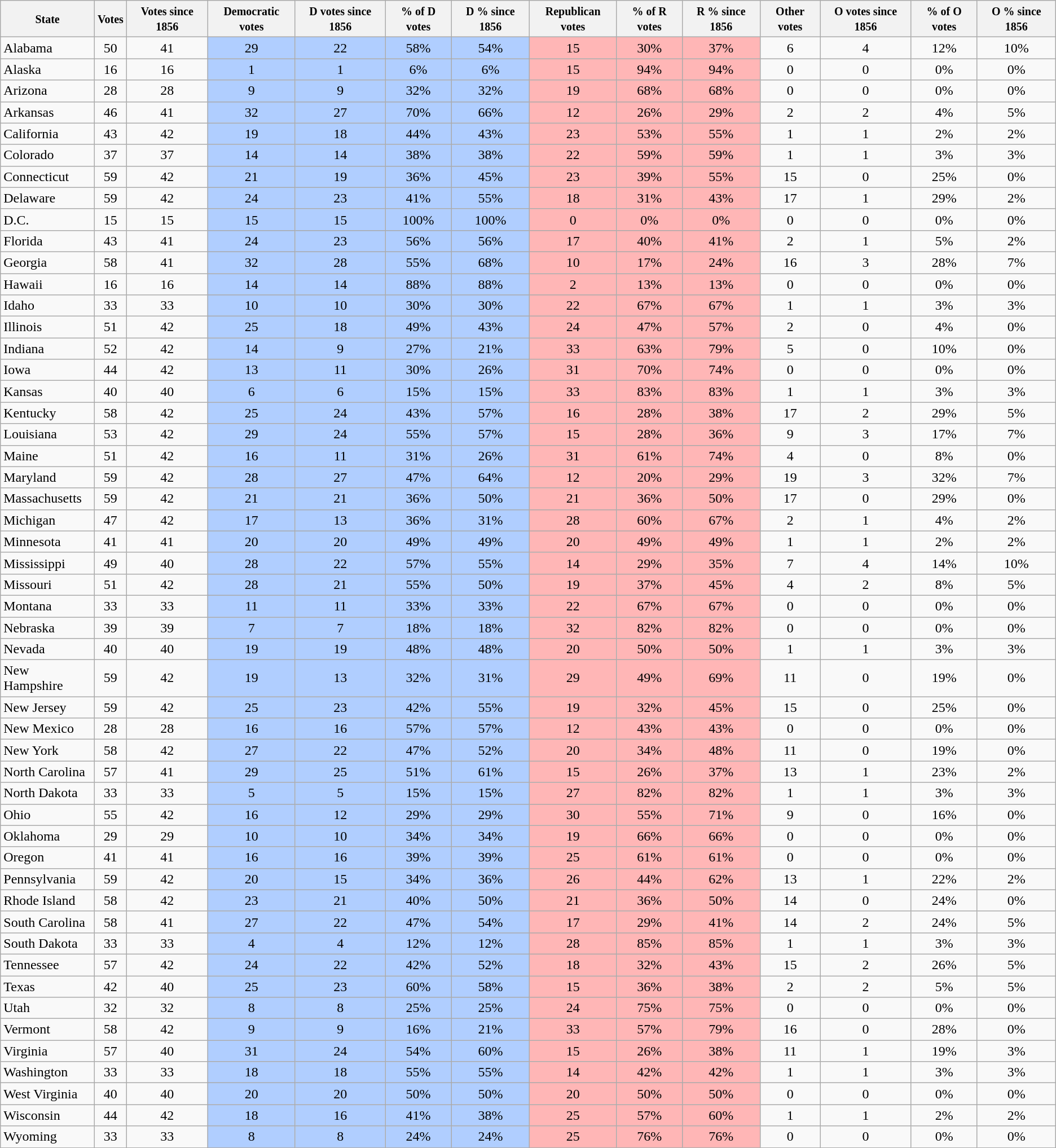<table class="wikitable sortable">
<tr>
<th><small>State</small></th>
<th><small>Votes</small></th>
<th><small>Votes since 1856</small></th>
<th><small>Democratic votes</small></th>
<th><small>D votes since 1856</small></th>
<th><small>% of D votes</small></th>
<th><small>D % since 1856</small></th>
<th><small>Republican votes</small></th>
<th><small>% of R votes</small></th>
<th><small>R % since 1856</small></th>
<th><small>Other votes</small></th>
<th><small>O votes since 1856</small></th>
<th><small>% of O votes</small></th>
<th><small>O % since 1856</small></th>
</tr>
<tr align=center>
<td align=left>Alabama</td>
<td>50</td>
<td>41</td>
<td style="background:#B0CEFF">29</td>
<td style="background:#B0CEFF">22</td>
<td style="background:#B0CEFF">58%</td>
<td style="background:#B0CEFF">54%</td>
<td style="background:#FFB6B6">15</td>
<td style="background:#FFB6B6">30%</td>
<td style="background:#FFB6B6">37%</td>
<td>6</td>
<td>4</td>
<td>12%</td>
<td>10%</td>
</tr>
<tr align=center>
<td align=left>Alaska</td>
<td>16</td>
<td>16</td>
<td style="background:#B0CEFF">1</td>
<td style="background:#B0CEFF">1</td>
<td style="background:#B0CEFF">6%</td>
<td style="background:#B0CEFF">6%</td>
<td style="background:#FFB6B6">15</td>
<td style="background:#FFB6B6">94%</td>
<td style="background:#FFB6B6">94%</td>
<td>0</td>
<td>0</td>
<td>0%</td>
<td>0%</td>
</tr>
<tr align=center>
<td align=left>Arizona</td>
<td>28</td>
<td>28</td>
<td style="background:#B0CEFF">9</td>
<td style="background:#B0CEFF">9</td>
<td style="background:#B0CEFF">32%</td>
<td style="background:#B0CEFF">32%</td>
<td style="background:#FFB6B6">19</td>
<td style="background:#FFB6B6">68%</td>
<td style="background:#FFB6B6">68%</td>
<td>0</td>
<td>0</td>
<td>0%</td>
<td>0%</td>
</tr>
<tr align=center>
<td align=left>Arkansas</td>
<td>46</td>
<td>41</td>
<td style="background:#B0CEFF">32</td>
<td style="background:#B0CEFF">27</td>
<td style="background:#B0CEFF">70%</td>
<td style="background:#B0CEFF">66%</td>
<td style="background:#FFB6B6">12</td>
<td style="background:#FFB6B6">26%</td>
<td style="background:#FFB6B6">29%</td>
<td>2</td>
<td>2</td>
<td>4%</td>
<td>5%</td>
</tr>
<tr align=center>
<td align=left>California</td>
<td>43</td>
<td>42</td>
<td style="background:#B0CEFF">19</td>
<td style="background:#B0CEFF">18</td>
<td style="background:#B0CEFF">44%</td>
<td style="background:#B0CEFF">43%</td>
<td style="background:#FFB6B6">23</td>
<td style="background:#FFB6B6">53%</td>
<td style="background:#FFB6B6">55%</td>
<td>1</td>
<td>1</td>
<td>2%</td>
<td>2%</td>
</tr>
<tr align=center>
<td align=left>Colorado</td>
<td>37</td>
<td>37</td>
<td style="background:#B0CEFF">14</td>
<td style="background:#B0CEFF">14</td>
<td style="background:#B0CEFF">38%</td>
<td style="background:#B0CEFF">38%</td>
<td style="background:#FFB6B6">22</td>
<td style="background:#FFB6B6">59%</td>
<td style="background:#FFB6B6">59%</td>
<td>1</td>
<td>1</td>
<td>3%</td>
<td>3%</td>
</tr>
<tr align=center>
<td align=left>Connecticut</td>
<td>59</td>
<td>42</td>
<td style="background:#B0CEFF">21</td>
<td style="background:#B0CEFF">19</td>
<td style="background:#B0CEFF">36%</td>
<td style="background:#B0CEFF">45%</td>
<td style="background:#FFB6B6">23</td>
<td style="background:#FFB6B6">39%</td>
<td style="background:#FFB6B6">55%</td>
<td>15</td>
<td>0</td>
<td>25%</td>
<td>0%</td>
</tr>
<tr align=center>
<td align=left>Delaware</td>
<td>59</td>
<td>42</td>
<td style="background:#B0CEFF">24</td>
<td style="background:#B0CEFF">23</td>
<td style="background:#B0CEFF">41%</td>
<td style="background:#B0CEFF">55%</td>
<td style="background:#FFB6B6">18</td>
<td style="background:#FFB6B6">31%</td>
<td style="background:#FFB6B6">43%</td>
<td>17</td>
<td>1</td>
<td>29%</td>
<td>2%</td>
</tr>
<tr align=center>
<td align=left>D.C.</td>
<td>15</td>
<td>15</td>
<td style="background:#B0CEFF">15</td>
<td style="background:#B0CEFF">15</td>
<td style="background:#B0CEFF">100%</td>
<td style="background:#B0CEFF">100%</td>
<td style="background:#FFB6B6">0</td>
<td style="background:#FFB6B6">0%</td>
<td style="background:#FFB6B6">0%</td>
<td>0</td>
<td>0</td>
<td>0%</td>
<td>0%</td>
</tr>
<tr align=center>
<td align=left>Florida</td>
<td>43</td>
<td>41</td>
<td style="background:#B0CEFF">24</td>
<td style="background:#B0CEFF">23</td>
<td style="background:#B0CEFF">56%</td>
<td style="background:#B0CEFF">56%</td>
<td style="background:#FFB6B6">17</td>
<td style="background:#FFB6B6">40%</td>
<td style="background:#FFB6B6">41%</td>
<td>2</td>
<td>1</td>
<td>5%</td>
<td>2%</td>
</tr>
<tr align=center>
<td align=left>Georgia</td>
<td>58</td>
<td>41</td>
<td style="background:#B0CEFF">32</td>
<td style="background:#B0CEFF">28</td>
<td style="background:#B0CEFF">55%</td>
<td style="background:#B0CEFF">68%</td>
<td style="background:#FFB6B6">10</td>
<td style="background:#FFB6B6">17%</td>
<td style="background:#FFB6B6">24%</td>
<td>16</td>
<td>3</td>
<td>28%</td>
<td>7%</td>
</tr>
<tr align=center>
<td align=left>Hawaii</td>
<td>16</td>
<td>16</td>
<td style="background:#B0CEFF">14</td>
<td style="background:#B0CEFF">14</td>
<td style="background:#B0CEFF">88%</td>
<td style="background:#B0CEFF">88%</td>
<td style="background:#FFB6B6">2</td>
<td style="background:#FFB6B6">13%</td>
<td style="background:#FFB6B6">13%</td>
<td>0</td>
<td>0</td>
<td>0%</td>
<td>0%</td>
</tr>
<tr align=center>
<td align=left>Idaho</td>
<td>33</td>
<td>33</td>
<td style="background:#B0CEFF">10</td>
<td style="background:#B0CEFF">10</td>
<td style="background:#B0CEFF">30%</td>
<td style="background:#B0CEFF">30%</td>
<td style="background:#FFB6B6">22</td>
<td style="background:#FFB6B6">67%</td>
<td style="background:#FFB6B6">67%</td>
<td>1</td>
<td>1</td>
<td>3%</td>
<td>3%</td>
</tr>
<tr align=center>
<td align=left>Illinois</td>
<td>51</td>
<td>42</td>
<td style="background:#B0CEFF">25</td>
<td style="background:#B0CEFF">18</td>
<td style="background:#B0CEFF">49%</td>
<td style="background:#B0CEFF">43%</td>
<td style="background:#FFB6B6">24</td>
<td style="background:#FFB6B6">47%</td>
<td style="background:#FFB6B6">57%</td>
<td>2</td>
<td>0</td>
<td>4%</td>
<td>0%</td>
</tr>
<tr align=center>
<td align=left>Indiana</td>
<td>52</td>
<td>42</td>
<td style="background:#B0CEFF">14</td>
<td style="background:#B0CEFF">9</td>
<td style="background:#B0CEFF">27%</td>
<td style="background:#B0CEFF">21%</td>
<td style="background:#FFB6B6">33</td>
<td style="background:#FFB6B6">63%</td>
<td style="background:#FFB6B6">79%</td>
<td>5</td>
<td>0</td>
<td>10%</td>
<td>0%</td>
</tr>
<tr align=center>
<td align=left>Iowa</td>
<td>44</td>
<td>42</td>
<td style="background:#B0CEFF">13</td>
<td style="background:#B0CEFF">11</td>
<td style="background:#B0CEFF">30%</td>
<td style="background:#B0CEFF">26%</td>
<td style="background:#FFB6B6">31</td>
<td style="background:#FFB6B6">70%</td>
<td style="background:#FFB6B6">74%</td>
<td>0</td>
<td>0</td>
<td>0%</td>
<td>0%</td>
</tr>
<tr align=center>
<td align=left>Kansas</td>
<td>40</td>
<td>40</td>
<td style="background:#B0CEFF">6</td>
<td style="background:#B0CEFF">6</td>
<td style="background:#B0CEFF">15%</td>
<td style="background:#B0CEFF">15%</td>
<td style="background:#FFB6B6">33</td>
<td style="background:#FFB6B6">83%</td>
<td style="background:#FFB6B6">83%</td>
<td>1</td>
<td>1</td>
<td>3%</td>
<td>3%</td>
</tr>
<tr align=center>
<td align=left>Kentucky</td>
<td>58</td>
<td>42</td>
<td style="background:#B0CEFF">25</td>
<td style="background:#B0CEFF">24</td>
<td style="background:#B0CEFF">43%</td>
<td style="background:#B0CEFF">57%</td>
<td style="background:#FFB6B6">16</td>
<td style="background:#FFB6B6">28%</td>
<td style="background:#FFB6B6">38%</td>
<td>17</td>
<td>2</td>
<td>29%</td>
<td>5%</td>
</tr>
<tr align=center>
<td align=left>Louisiana</td>
<td>53</td>
<td>42</td>
<td style="background:#B0CEFF">29</td>
<td style="background:#B0CEFF">24</td>
<td style="background:#B0CEFF">55%</td>
<td style="background:#B0CEFF">57%</td>
<td style="background:#FFB6B6">15</td>
<td style="background:#FFB6B6">28%</td>
<td style="background:#FFB6B6">36%</td>
<td>9</td>
<td>3</td>
<td>17%</td>
<td>7%</td>
</tr>
<tr align=center>
<td align=left>Maine</td>
<td>51</td>
<td>42</td>
<td style="background:#B0CEFF">16</td>
<td style="background:#B0CEFF">11</td>
<td style="background:#B0CEFF">31%</td>
<td style="background:#B0CEFF">26%</td>
<td style="background:#FFB6B6">31</td>
<td style="background:#FFB6B6">61%</td>
<td style="background:#FFB6B6">74%</td>
<td>4</td>
<td>0</td>
<td>8%</td>
<td>0%</td>
</tr>
<tr align=center>
<td align=left>Maryland</td>
<td>59</td>
<td>42</td>
<td style="background:#B0CEFF">28</td>
<td style="background:#B0CEFF">27</td>
<td style="background:#B0CEFF">47%</td>
<td style="background:#B0CEFF">64%</td>
<td style="background:#FFB6B6">12</td>
<td style="background:#FFB6B6">20%</td>
<td style="background:#FFB6B6">29%</td>
<td>19</td>
<td>3</td>
<td>32%</td>
<td>7%</td>
</tr>
<tr align=center>
<td align=left>Massachusetts</td>
<td>59</td>
<td>42</td>
<td style="background:#B0CEFF">21</td>
<td style="background:#B0CEFF">21</td>
<td style="background:#B0CEFF">36%</td>
<td style="background:#B0CEFF">50%</td>
<td style="background:#FFB6B6">21</td>
<td style="background:#FFB6B6">36%</td>
<td style="background:#FFB6B6">50%</td>
<td>17</td>
<td>0</td>
<td>29%</td>
<td>0%</td>
</tr>
<tr align=center>
<td align=left>Michigan</td>
<td>47</td>
<td>42</td>
<td style="background:#B0CEFF">17</td>
<td style="background:#B0CEFF">13</td>
<td style="background:#B0CEFF">36%</td>
<td style="background:#B0CEFF">31%</td>
<td style="background:#FFB6B6">28</td>
<td style="background:#FFB6B6">60%</td>
<td style="background:#FFB6B6">67%</td>
<td>2</td>
<td>1</td>
<td>4%</td>
<td>2%</td>
</tr>
<tr align=center>
<td align=left>Minnesota</td>
<td>41</td>
<td>41</td>
<td style="background:#B0CEFF">20</td>
<td style="background:#B0CEFF">20</td>
<td style="background:#B0CEFF">49%</td>
<td style="background:#B0CEFF">49%</td>
<td style="background:#FFB6B6">20</td>
<td style="background:#FFB6B6">49%</td>
<td style="background:#FFB6B6">49%</td>
<td>1</td>
<td>1</td>
<td>2%</td>
<td>2%</td>
</tr>
<tr align=center>
<td align=left>Mississippi</td>
<td>49</td>
<td>40</td>
<td style="background:#B0CEFF">28</td>
<td style="background:#B0CEFF">22</td>
<td style="background:#B0CEFF">57%</td>
<td style="background:#B0CEFF">55%</td>
<td style="background:#FFB6B6">14</td>
<td style="background:#FFB6B6">29%</td>
<td style="background:#FFB6B6">35%</td>
<td>7</td>
<td>4</td>
<td>14%</td>
<td>10%</td>
</tr>
<tr align=center>
<td align=left>Missouri</td>
<td>51</td>
<td>42</td>
<td style="background:#B0CEFF">28</td>
<td style="background:#B0CEFF">21</td>
<td style="background:#B0CEFF">55%</td>
<td style="background:#B0CEFF">50%</td>
<td style="background:#FFB6B6">19</td>
<td style="background:#FFB6B6">37%</td>
<td style="background:#FFB6B6">45%</td>
<td>4</td>
<td>2</td>
<td>8%</td>
<td>5%</td>
</tr>
<tr align=center>
<td align=left>Montana</td>
<td>33</td>
<td>33</td>
<td style="background:#B0CEFF">11</td>
<td style="background:#B0CEFF">11</td>
<td style="background:#B0CEFF">33%</td>
<td style="background:#B0CEFF">33%</td>
<td style="background:#FFB6B6">22</td>
<td style="background:#FFB6B6">67%</td>
<td style="background:#FFB6B6">67%</td>
<td>0</td>
<td>0</td>
<td>0%</td>
<td>0%</td>
</tr>
<tr align=center>
<td align=left>Nebraska</td>
<td>39</td>
<td>39</td>
<td style="background:#B0CEFF">7</td>
<td style="background:#B0CEFF">7</td>
<td style="background:#B0CEFF">18%</td>
<td style="background:#B0CEFF">18%</td>
<td style="background:#FFB6B6">32</td>
<td style="background:#FFB6B6">82%</td>
<td style="background:#FFB6B6">82%</td>
<td>0</td>
<td>0</td>
<td>0%</td>
<td>0%</td>
</tr>
<tr align=center>
<td align=left>Nevada</td>
<td>40</td>
<td>40</td>
<td style="background:#B0CEFF">19</td>
<td style="background:#B0CEFF">19</td>
<td style="background:#B0CEFF">48%</td>
<td style="background:#B0CEFF">48%</td>
<td style="background:#FFB6B6">20</td>
<td style="background:#FFB6B6">50%</td>
<td style="background:#FFB6B6">50%</td>
<td>1</td>
<td>1</td>
<td>3%</td>
<td>3%</td>
</tr>
<tr align=center>
<td align=left>New  Hampshire</td>
<td>59</td>
<td>42</td>
<td style="background:#B0CEFF">19</td>
<td style="background:#B0CEFF">13</td>
<td style="background:#B0CEFF">32%</td>
<td style="background:#B0CEFF">31%</td>
<td style="background:#FFB6B6">29</td>
<td style="background:#FFB6B6">49%</td>
<td style="background:#FFB6B6">69%</td>
<td>11</td>
<td>0</td>
<td>19%</td>
<td>0%</td>
</tr>
<tr align=center>
<td align=left>New  Jersey</td>
<td>59</td>
<td>42</td>
<td style="background:#B0CEFF">25</td>
<td style="background:#B0CEFF">23</td>
<td style="background:#B0CEFF">42%</td>
<td style="background:#B0CEFF">55%</td>
<td style="background:#FFB6B6">19</td>
<td style="background:#FFB6B6">32%</td>
<td style="background:#FFB6B6">45%</td>
<td>15</td>
<td>0</td>
<td>25%</td>
<td>0%</td>
</tr>
<tr align=center>
<td align=left>New  Mexico</td>
<td>28</td>
<td>28</td>
<td style="background:#B0CEFF">16</td>
<td style="background:#B0CEFF">16</td>
<td style="background:#B0CEFF">57%</td>
<td style="background:#B0CEFF">57%</td>
<td style="background:#FFB6B6">12</td>
<td style="background:#FFB6B6">43%</td>
<td style="background:#FFB6B6">43%</td>
<td>0</td>
<td>0</td>
<td>0%</td>
<td>0%</td>
</tr>
<tr align=center>
<td align=left>New  York</td>
<td>58</td>
<td>42</td>
<td style="background:#B0CEFF">27</td>
<td style="background:#B0CEFF">22</td>
<td style="background:#B0CEFF">47%</td>
<td style="background:#B0CEFF">52%</td>
<td style="background:#FFB6B6">20</td>
<td style="background:#FFB6B6">34%</td>
<td style="background:#FFB6B6">48%</td>
<td>11</td>
<td>0</td>
<td>19%</td>
<td>0%</td>
</tr>
<tr align=center>
<td align=left>North  Carolina</td>
<td>57</td>
<td>41</td>
<td style="background:#B0CEFF">29</td>
<td style="background:#B0CEFF">25</td>
<td style="background:#B0CEFF">51%</td>
<td style="background:#B0CEFF">61%</td>
<td style="background:#FFB6B6">15</td>
<td style="background:#FFB6B6">26%</td>
<td style="background:#FFB6B6">37%</td>
<td>13</td>
<td>1</td>
<td>23%</td>
<td>2%</td>
</tr>
<tr align=center>
<td align=left>North  Dakota</td>
<td>33</td>
<td>33</td>
<td style="background:#B0CEFF">5</td>
<td style="background:#B0CEFF">5</td>
<td style="background:#B0CEFF">15%</td>
<td style="background:#B0CEFF">15%</td>
<td style="background:#FFB6B6">27</td>
<td style="background:#FFB6B6">82%</td>
<td style="background:#FFB6B6">82%</td>
<td>1</td>
<td>1</td>
<td>3%</td>
<td>3%</td>
</tr>
<tr align=center>
<td align=left>Ohio</td>
<td>55</td>
<td>42</td>
<td style="background:#B0CEFF">16</td>
<td style="background:#B0CEFF">12</td>
<td style="background:#B0CEFF">29%</td>
<td style="background:#B0CEFF">29%</td>
<td style="background:#FFB6B6">30</td>
<td style="background:#FFB6B6">55%</td>
<td style="background:#FFB6B6">71%</td>
<td>9</td>
<td>0</td>
<td>16%</td>
<td>0%</td>
</tr>
<tr align=center>
<td align=left>Oklahoma</td>
<td>29</td>
<td>29</td>
<td style="background:#B0CEFF">10</td>
<td style="background:#B0CEFF">10</td>
<td style="background:#B0CEFF">34%</td>
<td style="background:#B0CEFF">34%</td>
<td style="background:#FFB6B6">19</td>
<td style="background:#FFB6B6">66%</td>
<td style="background:#FFB6B6">66%</td>
<td>0</td>
<td>0</td>
<td>0%</td>
<td>0%</td>
</tr>
<tr align=center>
<td align=left>Oregon</td>
<td>41</td>
<td>41</td>
<td style="background:#B0CEFF">16</td>
<td style="background:#B0CEFF">16</td>
<td style="background:#B0CEFF">39%</td>
<td style="background:#B0CEFF">39%</td>
<td style="background:#FFB6B6">25</td>
<td style="background:#FFB6B6">61%</td>
<td style="background:#FFB6B6">61%</td>
<td>0</td>
<td>0</td>
<td>0%</td>
<td>0%</td>
</tr>
<tr align=center>
<td align=left>Pennsylvania</td>
<td>59</td>
<td>42</td>
<td style="background:#B0CEFF">20</td>
<td style="background:#B0CEFF">15</td>
<td style="background:#B0CEFF">34%</td>
<td style="background:#B0CEFF">36%</td>
<td style="background:#FFB6B6">26</td>
<td style="background:#FFB6B6">44%</td>
<td style="background:#FFB6B6">62%</td>
<td>13</td>
<td>1</td>
<td>22%</td>
<td>2%</td>
</tr>
<tr align=center>
<td align=left>Rhode  Island</td>
<td>58</td>
<td>42</td>
<td style="background:#B0CEFF">23</td>
<td style="background:#B0CEFF">21</td>
<td style="background:#B0CEFF">40%</td>
<td style="background:#B0CEFF">50%</td>
<td style="background:#FFB6B6">21</td>
<td style="background:#FFB6B6">36%</td>
<td style="background:#FFB6B6">50%</td>
<td>14</td>
<td>0</td>
<td>24%</td>
<td>0%</td>
</tr>
<tr align=center>
<td align=left>South  Carolina</td>
<td>58</td>
<td>41</td>
<td style="background:#B0CEFF">27</td>
<td style="background:#B0CEFF">22</td>
<td style="background:#B0CEFF">47%</td>
<td style="background:#B0CEFF">54%</td>
<td style="background:#FFB6B6">17</td>
<td style="background:#FFB6B6">29%</td>
<td style="background:#FFB6B6">41%</td>
<td>14</td>
<td>2</td>
<td>24%</td>
<td>5%</td>
</tr>
<tr align=center>
<td align=left>South  Dakota</td>
<td>33</td>
<td>33</td>
<td style="background:#B0CEFF">4</td>
<td style="background:#B0CEFF">4</td>
<td style="background:#B0CEFF">12%</td>
<td style="background:#B0CEFF">12%</td>
<td style="background:#FFB6B6">28</td>
<td style="background:#FFB6B6">85%</td>
<td style="background:#FFB6B6">85%</td>
<td>1</td>
<td>1</td>
<td>3%</td>
<td>3%</td>
</tr>
<tr align=center>
<td align=left>Tennessee</td>
<td>57</td>
<td>42</td>
<td style="background:#B0CEFF">24</td>
<td style="background:#B0CEFF">22</td>
<td style="background:#B0CEFF">42%</td>
<td style="background:#B0CEFF">52%</td>
<td style="background:#FFB6B6">18</td>
<td style="background:#FFB6B6">32%</td>
<td style="background:#FFB6B6">43%</td>
<td>15</td>
<td>2</td>
<td>26%</td>
<td>5%</td>
</tr>
<tr align=center>
<td align=left>Texas</td>
<td>42</td>
<td>40</td>
<td style="background:#B0CEFF">25</td>
<td style="background:#B0CEFF">23</td>
<td style="background:#B0CEFF">60%</td>
<td style="background:#B0CEFF">58%</td>
<td style="background:#FFB6B6">15</td>
<td style="background:#FFB6B6">36%</td>
<td style="background:#FFB6B6">38%</td>
<td>2</td>
<td>2</td>
<td>5%</td>
<td>5%</td>
</tr>
<tr align=center>
<td align=left>Utah</td>
<td>32</td>
<td>32</td>
<td style="background:#B0CEFF">8</td>
<td style="background:#B0CEFF">8</td>
<td style="background:#B0CEFF">25%</td>
<td style="background:#B0CEFF">25%</td>
<td style="background:#FFB6B6">24</td>
<td style="background:#FFB6B6">75%</td>
<td style="background:#FFB6B6">75%</td>
<td>0</td>
<td>0</td>
<td>0%</td>
<td>0%</td>
</tr>
<tr align=center>
<td align=left>Vermont</td>
<td>58</td>
<td>42</td>
<td style="background:#B0CEFF">9</td>
<td style="background:#B0CEFF">9</td>
<td style="background:#B0CEFF">16%</td>
<td style="background:#B0CEFF">21%</td>
<td style="background:#FFB6B6">33</td>
<td style="background:#FFB6B6">57%</td>
<td style="background:#FFB6B6">79%</td>
<td>16</td>
<td>0</td>
<td>28%</td>
<td>0%</td>
</tr>
<tr align=center>
<td align=left>Virginia</td>
<td>57</td>
<td>40</td>
<td style="background:#B0CEFF">31</td>
<td style="background:#B0CEFF">24</td>
<td style="background:#B0CEFF">54%</td>
<td style="background:#B0CEFF">60%</td>
<td style="background:#FFB6B6">15</td>
<td style="background:#FFB6B6">26%</td>
<td style="background:#FFB6B6">38%</td>
<td>11</td>
<td>1</td>
<td>19%</td>
<td>3%</td>
</tr>
<tr align=center>
<td align=left>Washington</td>
<td>33</td>
<td>33</td>
<td style="background:#B0CEFF">18</td>
<td style="background:#B0CEFF">18</td>
<td style="background:#B0CEFF">55%</td>
<td style="background:#B0CEFF">55%</td>
<td style="background:#FFB6B6">14</td>
<td style="background:#FFB6B6">42%</td>
<td style="background:#FFB6B6">42%</td>
<td>1</td>
<td>1</td>
<td>3%</td>
<td>3%</td>
</tr>
<tr align=center>
<td align=left>West  Virginia</td>
<td>40</td>
<td>40</td>
<td style="background:#B0CEFF">20</td>
<td style="background:#B0CEFF">20</td>
<td style="background:#B0CEFF">50%</td>
<td style="background:#B0CEFF">50%</td>
<td style="background:#FFB6B6">20</td>
<td style="background:#FFB6B6">50%</td>
<td style="background:#FFB6B6">50%</td>
<td>0</td>
<td>0</td>
<td>0%</td>
<td>0%</td>
</tr>
<tr align=center>
<td align=left>Wisconsin</td>
<td>44</td>
<td>42</td>
<td style="background:#B0CEFF">18</td>
<td style="background:#B0CEFF">16</td>
<td style="background:#B0CEFF">41%</td>
<td style="background:#B0CEFF">38%</td>
<td style="background:#FFB6B6">25</td>
<td style="background:#FFB6B6">57%</td>
<td style="background:#FFB6B6">60%</td>
<td>1</td>
<td>1</td>
<td>2%</td>
<td>2%</td>
</tr>
<tr align=center>
<td align=left>Wyoming</td>
<td>33</td>
<td>33</td>
<td style="background:#B0CEFF">8</td>
<td style="background:#B0CEFF">8</td>
<td style="background:#B0CEFF">24%</td>
<td style="background:#B0CEFF">24%</td>
<td style="background:#FFB6B6">25</td>
<td style="background:#FFB6B6">76%</td>
<td style="background:#FFB6B6">76%</td>
<td>0</td>
<td>0</td>
<td>0%</td>
<td>0%</td>
</tr>
</table>
